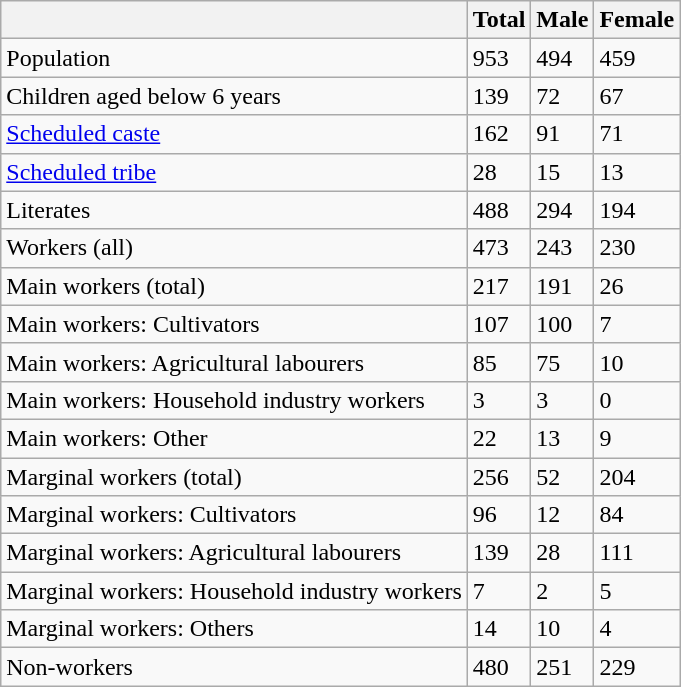<table class="wikitable sortable">
<tr>
<th></th>
<th>Total</th>
<th>Male</th>
<th>Female</th>
</tr>
<tr>
<td>Population</td>
<td>953</td>
<td>494</td>
<td>459</td>
</tr>
<tr>
<td>Children aged below 6 years</td>
<td>139</td>
<td>72</td>
<td>67</td>
</tr>
<tr>
<td><a href='#'>Scheduled caste</a></td>
<td>162</td>
<td>91</td>
<td>71</td>
</tr>
<tr>
<td><a href='#'>Scheduled tribe</a></td>
<td>28</td>
<td>15</td>
<td>13</td>
</tr>
<tr>
<td>Literates</td>
<td>488</td>
<td>294</td>
<td>194</td>
</tr>
<tr>
<td>Workers (all)</td>
<td>473</td>
<td>243</td>
<td>230</td>
</tr>
<tr>
<td>Main workers (total)</td>
<td>217</td>
<td>191</td>
<td>26</td>
</tr>
<tr>
<td>Main workers: Cultivators</td>
<td>107</td>
<td>100</td>
<td>7</td>
</tr>
<tr>
<td>Main workers: Agricultural labourers</td>
<td>85</td>
<td>75</td>
<td>10</td>
</tr>
<tr>
<td>Main workers: Household industry workers</td>
<td>3</td>
<td>3</td>
<td>0</td>
</tr>
<tr>
<td>Main workers: Other</td>
<td>22</td>
<td>13</td>
<td>9</td>
</tr>
<tr>
<td>Marginal workers (total)</td>
<td>256</td>
<td>52</td>
<td>204</td>
</tr>
<tr>
<td>Marginal workers: Cultivators</td>
<td>96</td>
<td>12</td>
<td>84</td>
</tr>
<tr>
<td>Marginal workers: Agricultural labourers</td>
<td>139</td>
<td>28</td>
<td>111</td>
</tr>
<tr>
<td>Marginal workers: Household industry workers</td>
<td>7</td>
<td>2</td>
<td>5</td>
</tr>
<tr>
<td>Marginal workers: Others</td>
<td>14</td>
<td>10</td>
<td>4</td>
</tr>
<tr>
<td>Non-workers</td>
<td>480</td>
<td>251</td>
<td>229</td>
</tr>
</table>
